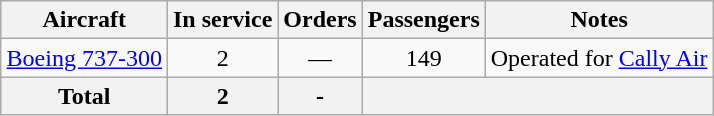<table class="wikitable" style="margin:1em auto; border-collapse:collapse;text-align:center">
<tr>
<th>Aircraft</th>
<th>In service</th>
<th>Orders</th>
<th>Passengers</th>
<th>Notes</th>
</tr>
<tr>
<td><a href='#'>Boeing 737-300</a></td>
<td>2</td>
<td>—</td>
<td>149</td>
<td>Operated for <a href='#'>Cally Air</a></td>
</tr>
<tr>
<th>Total</th>
<th>2</th>
<th>-</th>
<th colspan="2"></th>
</tr>
</table>
